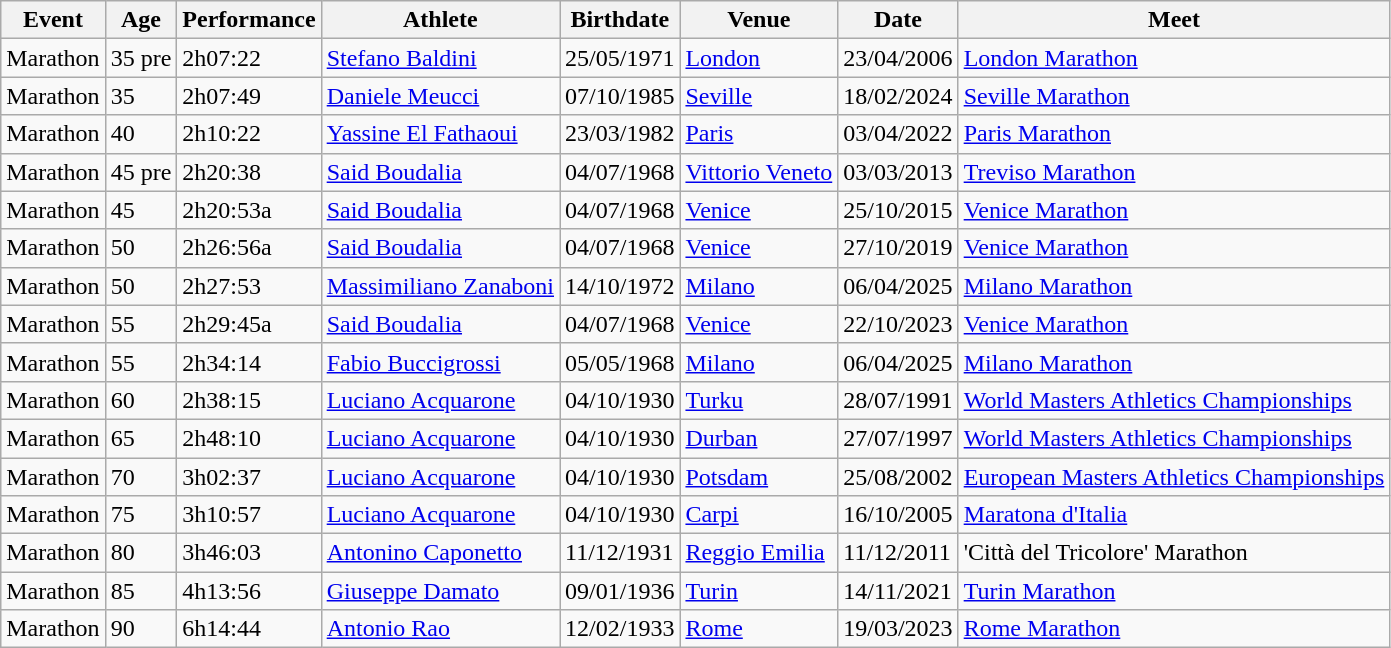<table class="wikitable" width= style="font-size:90%; text-align:center">
<tr>
<th>Event</th>
<th>Age</th>
<th>Performance</th>
<th>Athlete</th>
<th>Birthdate</th>
<th>Venue</th>
<th>Date</th>
<th>Meet</th>
</tr>
<tr>
<td>Marathon</td>
<td>35 pre</td>
<td>2h07:22</td>
<td align=left><a href='#'>Stefano Baldini</a></td>
<td>25/05/1971</td>
<td align=left><a href='#'>London</a></td>
<td>23/04/2006</td>
<td align=left><a href='#'>London Marathon</a></td>
</tr>
<tr>
<td>Marathon</td>
<td>35</td>
<td>2h07:49</td>
<td align=left><a href='#'>Daniele Meucci</a></td>
<td>07/10/1985</td>
<td align=left><a href='#'>Seville</a></td>
<td>18/02/2024</td>
<td align=left><a href='#'>Seville Marathon</a></td>
</tr>
<tr>
<td>Marathon</td>
<td>40</td>
<td>2h10:22</td>
<td align=left><a href='#'>Yassine El Fathaoui</a></td>
<td>23/03/1982</td>
<td align=left><a href='#'>Paris</a></td>
<td>03/04/2022</td>
<td align=left><a href='#'>Paris Marathon</a></td>
</tr>
<tr>
<td>Marathon</td>
<td>45 pre</td>
<td>2h20:38</td>
<td align=left><a href='#'>Said Boudalia</a></td>
<td>04/07/1968</td>
<td align=left><a href='#'>Vittorio Veneto</a></td>
<td>03/03/2013</td>
<td align=left><a href='#'>Treviso Marathon</a></td>
</tr>
<tr>
<td>Marathon</td>
<td>45</td>
<td>2h20:53a</td>
<td align=left><a href='#'>Said Boudalia</a></td>
<td>04/07/1968</td>
<td align=left><a href='#'>Venice</a></td>
<td>25/10/2015</td>
<td align=left><a href='#'>Venice Marathon</a></td>
</tr>
<tr>
<td>Marathon</td>
<td>50</td>
<td>2h26:56a</td>
<td align=left><a href='#'>Said Boudalia</a></td>
<td>04/07/1968</td>
<td align=left><a href='#'>Venice</a></td>
<td>27/10/2019</td>
<td align=left><a href='#'>Venice Marathon</a></td>
</tr>
<tr>
<td>Marathon</td>
<td>50</td>
<td>2h27:53</td>
<td align=left><a href='#'>Massimiliano Zanaboni</a></td>
<td>14/10/1972</td>
<td align=left><a href='#'>Milano</a></td>
<td>06/04/2025</td>
<td align=left><a href='#'>Milano Marathon</a></td>
</tr>
<tr>
<td>Marathon</td>
<td>55</td>
<td>2h29:45a</td>
<td align=left><a href='#'>Said Boudalia</a></td>
<td>04/07/1968</td>
<td align=left><a href='#'>Venice</a></td>
<td>22/10/2023</td>
<td><a href='#'>Venice Marathon</a></td>
</tr>
<tr>
<td>Marathon</td>
<td>55</td>
<td>2h34:14</td>
<td align=left><a href='#'>Fabio Buccigrossi</a></td>
<td>05/05/1968</td>
<td align=left><a href='#'>Milano</a></td>
<td>06/04/2025</td>
<td align=left><a href='#'>Milano Marathon</a></td>
</tr>
<tr>
<td>Marathon</td>
<td>60</td>
<td>2h38:15</td>
<td align=left><a href='#'>Luciano Acquarone</a></td>
<td>04/10/1930</td>
<td align=left><a href='#'>Turku</a></td>
<td>28/07/1991</td>
<td align=left><a href='#'>World Masters Athletics Championships</a></td>
</tr>
<tr>
<td>Marathon</td>
<td>65</td>
<td>2h48:10</td>
<td align=left><a href='#'>Luciano Acquarone</a></td>
<td>04/10/1930</td>
<td align=left><a href='#'>Durban</a></td>
<td>27/07/1997</td>
<td align=left><a href='#'>World Masters Athletics Championships</a></td>
</tr>
<tr>
<td>Marathon</td>
<td>70</td>
<td>3h02:37</td>
<td align=left><a href='#'>Luciano Acquarone</a></td>
<td>04/10/1930</td>
<td align=left><a href='#'>Potsdam</a></td>
<td>25/08/2002</td>
<td align=left><a href='#'>European Masters Athletics Championships</a></td>
</tr>
<tr>
<td>Marathon</td>
<td>75</td>
<td>3h10:57</td>
<td align=left><a href='#'>Luciano Acquarone</a></td>
<td>04/10/1930</td>
<td align=left><a href='#'>Carpi</a></td>
<td>16/10/2005</td>
<td align=left><a href='#'>Maratona d'Italia</a></td>
</tr>
<tr>
<td>Marathon</td>
<td>80</td>
<td>3h46:03</td>
<td align=left><a href='#'>Antonino Caponetto</a></td>
<td>11/12/1931</td>
<td align=left><a href='#'>Reggio Emilia</a></td>
<td>11/12/2011</td>
<td>'Città del Tricolore' Marathon</td>
</tr>
<tr>
<td>Marathon</td>
<td>85</td>
<td>4h13:56</td>
<td align=left><a href='#'>Giuseppe Damato</a></td>
<td>09/01/1936</td>
<td align=left><a href='#'>Turin</a></td>
<td>14/11/2021</td>
<td><a href='#'>Turin Marathon</a></td>
</tr>
<tr>
<td>Marathon</td>
<td>90</td>
<td>6h14:44</td>
<td align=left><a href='#'>Antonio Rao</a></td>
<td>12/02/1933</td>
<td align=left><a href='#'>Rome</a></td>
<td>19/03/2023</td>
<td><a href='#'>Rome Marathon</a></td>
</tr>
</table>
